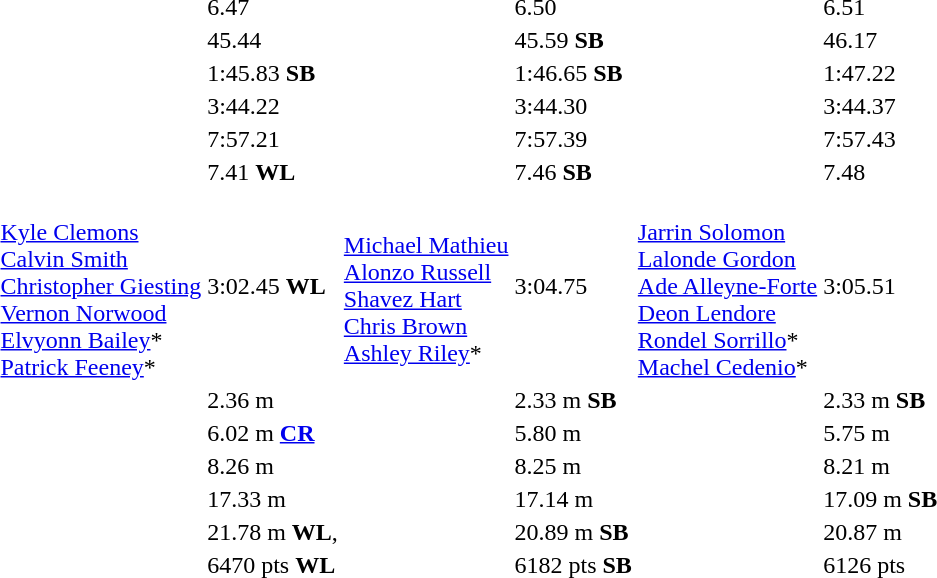<table>
<tr>
<td></td>
<td></td>
<td>6.47 </td>
<td></td>
<td>6.50</td>
<td></td>
<td>6.51 <strong></strong></td>
</tr>
<tr>
<td></td>
<td></td>
<td>45.44</td>
<td></td>
<td>45.59 <strong>SB</strong></td>
<td></td>
<td>46.17</td>
</tr>
<tr>
<td></td>
<td></td>
<td>1:45.83 <strong>SB</strong></td>
<td></td>
<td>1:46.65 <strong>SB</strong></td>
<td></td>
<td>1:47.22</td>
</tr>
<tr>
<td></td>
<td></td>
<td>3:44.22</td>
<td></td>
<td>3:44.30</td>
<td></td>
<td>3:44.37</td>
</tr>
<tr>
<td></td>
<td></td>
<td>7:57.21</td>
<td></td>
<td>7:57.39</td>
<td></td>
<td>7:57.43</td>
</tr>
<tr>
<td></td>
<td></td>
<td>7.41 <strong>WL</strong></td>
<td></td>
<td>7.46 <strong>SB</strong></td>
<td></td>
<td>7.48</td>
</tr>
<tr>
<td></td>
<td><em></em><br><a href='#'>Kyle Clemons</a><br><a href='#'>Calvin Smith</a><br><a href='#'>Christopher Giesting</a><br><a href='#'>Vernon Norwood</a><br><a href='#'>Elvyonn Bailey</a>*<br><a href='#'>Patrick Feeney</a>*</td>
<td>3:02.45 <strong>WL</strong></td>
<td><em></em><br><a href='#'>Michael Mathieu</a><br><a href='#'>Alonzo Russell</a><br><a href='#'>Shavez Hart</a><br><a href='#'>Chris Brown</a><br><a href='#'>Ashley Riley</a>*</td>
<td>3:04.75 <strong></strong></td>
<td><em></em><br><a href='#'>Jarrin Solomon</a><br><a href='#'>Lalonde Gordon</a><br><a href='#'>Ade Alleyne-Forte</a><br><a href='#'>Deon Lendore</a><br><a href='#'>Rondel Sorrillo</a>*<br><a href='#'>Machel Cedenio</a>*</td>
<td>3:05.51 <strong></strong></td>
</tr>
<tr>
<td></td>
<td></td>
<td>2.36 m</td>
<td></td>
<td>2.33 m <strong>SB</strong></td>
<td></td>
<td>2.33 m <strong>SB</strong></td>
</tr>
<tr>
<td></td>
<td></td>
<td>6.02 m <strong><a href='#'>CR</a></strong></td>
<td></td>
<td>5.80 m</td>
<td></td>
<td>5.75 m</td>
</tr>
<tr>
<td></td>
<td></td>
<td>8.26 m</td>
<td></td>
<td>8.25 m <strong></strong></td>
<td></td>
<td>8.21 m </td>
</tr>
<tr>
<td></td>
<td></td>
<td>17.33 m</td>
<td></td>
<td>17.14 m </td>
<td></td>
<td>17.09 m <strong>SB</strong></td>
</tr>
<tr>
<td></td>
<td></td>
<td>21.78 m <strong>WL</strong>, <strong></strong></td>
<td></td>
<td>20.89 m <strong>SB</strong></td>
<td></td>
<td>20.87 m </td>
</tr>
<tr>
<td></td>
<td></td>
<td>6470 pts <strong>WL</strong></td>
<td></td>
<td>6182 pts <strong>SB</strong></td>
<td></td>
<td>6126 pts </td>
</tr>
</table>
